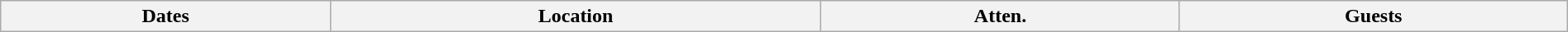<table class="wikitable" width="100%">
<tr>
<th>Dates</th>
<th>Location</th>
<th>Atten.</th>
<th>Guests<br></th>
</tr>
</table>
